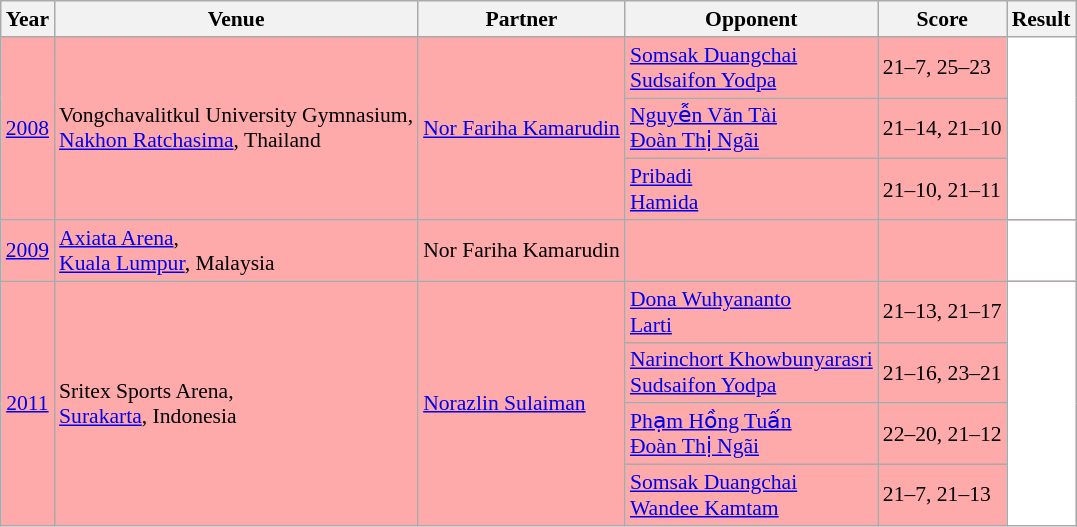<table class="sortable wikitable" style="font-size: 90%;">
<tr>
<th>Year</th>
<th>Venue</th>
<th>Partner</th>
<th>Opponent</th>
<th>Score</th>
<th>Result</th>
</tr>
<tr style="background:#FFAAAA">
<td rowspan="3" align="center"><a href='#'>2008</a></td>
<td rowspan="3" align="left">Vongchavalitkul University Gymnasium,<br><a href='#'>Nakhon Ratchasima</a>, Thailand</td>
<td rowspan="3" align="left"> <a href='#'>Nor Fariha Kamarudin</a></td>
<td align="left"> <a href='#'>Somsak Duangchai</a><br> <a href='#'>Sudsaifon Yodpa</a></td>
<td align="left">21–7, 25–23</td>
<td rowspan="3" style="text-align:left; background:white"><strong></strong></td>
</tr>
<tr style="background:#FFAAAA">
<td align="left"> <a href='#'>Nguyễn Văn Tài</a><br> <a href='#'>Đoàn Thị Ngãi</a></td>
<td align="left">21–14, 21–10</td>
</tr>
<tr style="background:#FFAAAA">
<td align="left"> <a href='#'>Pribadi</a><br> <a href='#'>Hamida</a></td>
<td align="left">21–10, 21–11</td>
</tr>
<tr style="background:#FFAAAA">
<td align="center"><a href='#'>2009</a></td>
<td align="left"><a href='#'>Axiata Arena</a>,<br><a href='#'>Kuala Lumpur</a>, Malaysia</td>
<td align="left"> Nor Fariha Kamarudin</td>
<td align="left"></td>
<td align="left"></td>
<td style="text-align:left; background:white"><strong></strong></td>
</tr>
<tr style="background:#FFAAAA">
<td rowspan="4" align="center"><a href='#'>2011</a></td>
<td rowspan="4" align="left">Sritex Sports Arena,<br><a href='#'>Surakarta</a>, Indonesia</td>
<td rowspan="4" align="left"> <a href='#'>Norazlin Sulaiman</a></td>
<td align="left"> <a href='#'>Dona Wuhyananto</a><br> <a href='#'>Larti</a></td>
<td align="left">21–13, 21–17</td>
<td rowspan="4" style="text-align:left; background:white"><strong></strong></td>
</tr>
<tr style="background:#FFAAAA">
<td align="left"> <a href='#'>Narinchort Khowbunyarasri</a><br> <a href='#'>Sudsaifon Yodpa</a></td>
<td align="left">21–16, 23–21</td>
</tr>
<tr style="background:#FFAAAA">
<td align="left"> <a href='#'>Phạm Hồng Tuấn</a><br> <a href='#'>Đoàn Thị Ngãi</a></td>
<td align="left">22–20, 21–12</td>
</tr>
<tr style="background:#FFAAAA">
<td align="left"> <a href='#'>Somsak Duangchai</a><br> <a href='#'>Wandee Kamtam</a></td>
<td align="left">21–7, 21–13</td>
</tr>
</table>
